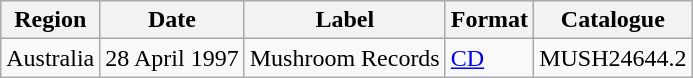<table class="wikitable">
<tr>
<th>Region</th>
<th>Date</th>
<th>Label</th>
<th>Format</th>
<th>Catalogue</th>
</tr>
<tr>
<td>Australia</td>
<td>28 April 1997</td>
<td>Mushroom Records</td>
<td><a href='#'>CD</a></td>
<td>MUSH24644.2</td>
</tr>
</table>
